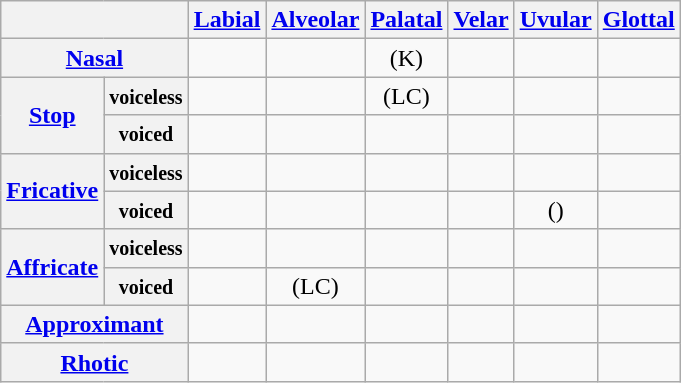<table class="wikitable" style="text-align:center">
<tr>
<th colspan="2"></th>
<th><a href='#'>Labial</a></th>
<th><a href='#'>Alveolar</a></th>
<th><a href='#'>Palatal</a></th>
<th><a href='#'>Velar</a></th>
<th><a href='#'>Uvular</a></th>
<th><a href='#'>Glottal</a></th>
</tr>
<tr>
<th colspan="2"><a href='#'>Nasal</a></th>
<td></td>
<td></td>
<td> (K)</td>
<td></td>
<td></td>
<td></td>
</tr>
<tr align="center">
<th rowspan="2"><a href='#'>Stop</a></th>
<th><small>voiceless</small></th>
<td></td>
<td></td>
<td> (LC)</td>
<td></td>
<td></td>
<td></td>
</tr>
<tr>
<th><small>voiced</small></th>
<td></td>
<td></td>
<td></td>
<td></td>
<td></td>
<td></td>
</tr>
<tr align="center">
<th rowspan="2"><a href='#'>Fricative</a></th>
<th><small>voiceless</small></th>
<td></td>
<td></td>
<td></td>
<td></td>
<td></td>
<td></td>
</tr>
<tr>
<th><small>voiced</small></th>
<td></td>
<td></td>
<td></td>
<td></td>
<td>()</td>
<td></td>
</tr>
<tr align="center">
<th rowspan="2"><a href='#'>Affricate</a></th>
<th><small>voiceless</small></th>
<td></td>
<td></td>
<td></td>
<td></td>
<td></td>
<td></td>
</tr>
<tr>
<th><small>voiced</small></th>
<td></td>
<td> (LC)</td>
<td></td>
<td></td>
<td></td>
<td></td>
</tr>
<tr align="center">
<th colspan="2"><a href='#'>Approximant</a></th>
<td></td>
<td></td>
<td></td>
<td></td>
<td></td>
<td></td>
</tr>
<tr align="center">
<th colspan="2"><a href='#'>Rhotic</a></th>
<td></td>
<td></td>
<td></td>
<td></td>
<td></td>
<td></td>
</tr>
</table>
